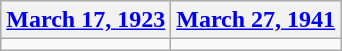<table class=wikitable>
<tr>
<th><a href='#'>March 17, 1923</a></th>
<th><a href='#'>March 27, 1941</a></th>
</tr>
<tr>
<td></td>
<td></td>
</tr>
</table>
